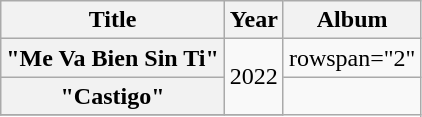<table class="wikitable plainrowheaders" style="text-align:center">
<tr>
<th scope="col">Title</th>
<th scope="col">Year</th>
<th scope="col">Album</th>
</tr>
<tr>
<th scope="row">"Me Va Bien Sin Ti"<br></th>
<td rowspan="2">2022</td>
<td>rowspan="2" </td>
</tr>
<tr>
<th scope="row">"Castigo"<br></th>
</tr>
<tr>
</tr>
</table>
